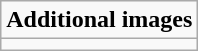<table role="presentation" class="wikitable mw-collapsible mw-collapsed">
<tr>
<td><strong>Additional images</strong></td>
</tr>
<tr>
<td></td>
</tr>
</table>
